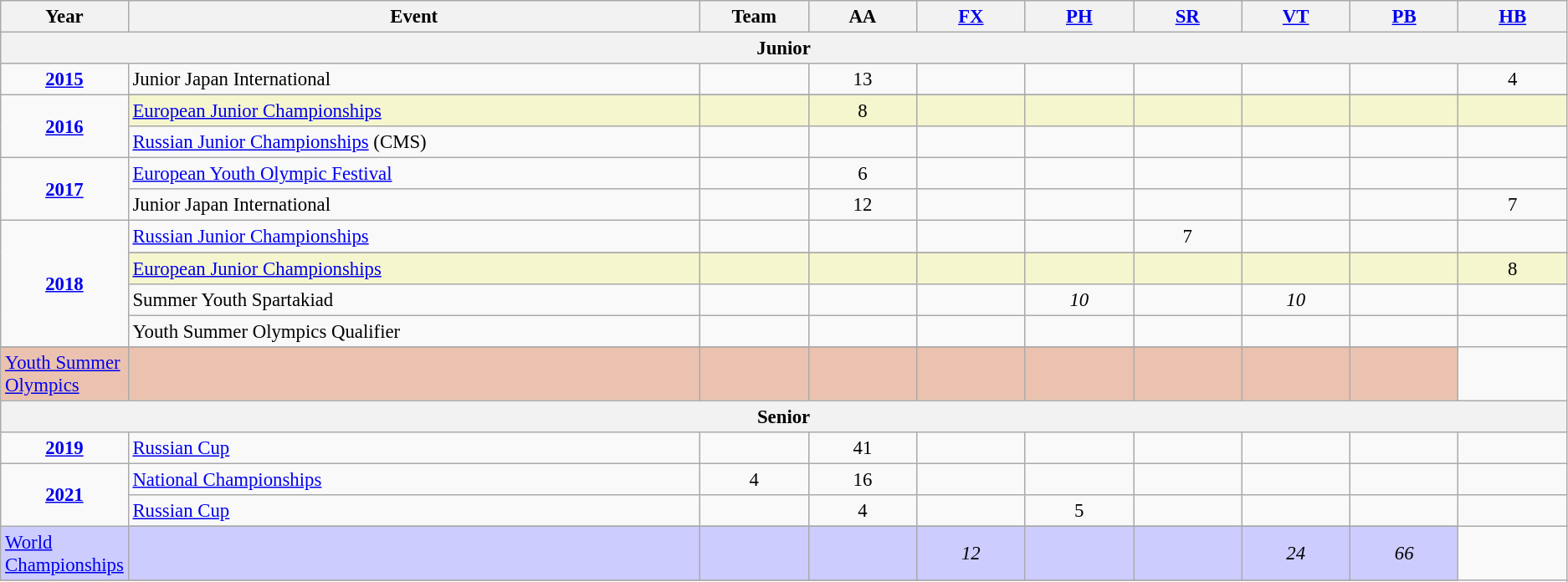<table class="wikitable sortable" style="text-align:center; font-size:95%;">
<tr>
<th width=7% class=unsortable>Year</th>
<th width=37% class=unsortable>Event</th>
<th width=7% class=unsortable>Team</th>
<th width=7% class=unsortable>AA</th>
<th width=7% class=unsortable><a href='#'>FX</a></th>
<th width=7% class=unsortable><a href='#'>PH</a></th>
<th width=7% class=unsortable><a href='#'>SR</a></th>
<th width=7% class=unsortable><a href='#'>VT</a></th>
<th width=7% class=unsortable><a href='#'>PB</a></th>
<th width=7% class=unsortable><a href='#'>HB</a></th>
</tr>
<tr>
<th colspan="10"><strong>Junior</strong></th>
</tr>
<tr>
<td rowspan="1"><strong><a href='#'>2015</a></strong></td>
<td align=left>Junior Japan International</td>
<td></td>
<td>13</td>
<td></td>
<td></td>
<td></td>
<td></td>
<td></td>
<td>4</td>
</tr>
<tr>
<td rowspan="3"><strong><a href='#'>2016</a></strong></td>
</tr>
<tr bgcolor=#F5F6CE>
<td align=left><a href='#'>European Junior Championships</a></td>
<td></td>
<td>8</td>
<td></td>
<td></td>
<td></td>
<td></td>
<td></td>
<td></td>
</tr>
<tr>
<td align=left><a href='#'>Russian Junior Championships</a> (CMS)</td>
<td></td>
<td></td>
<td></td>
<td></td>
<td></td>
<td></td>
<td></td>
<td></td>
</tr>
<tr>
<td rowspan="2"><strong><a href='#'>2017</a></strong></td>
<td align=left><a href='#'>European Youth Olympic Festival</a></td>
<td></td>
<td>6</td>
<td></td>
<td></td>
<td></td>
<td></td>
<td></td>
<td></td>
</tr>
<tr>
<td align=left>Junior Japan International</td>
<td></td>
<td>12</td>
<td></td>
<td></td>
<td></td>
<td></td>
<td></td>
<td>7</td>
</tr>
<tr>
<td rowspan="5"><strong><a href='#'>2018</a></strong></td>
<td align=left><a href='#'>Russian Junior Championships</a></td>
<td></td>
<td></td>
<td></td>
<td></td>
<td>7</td>
<td></td>
<td></td>
<td></td>
</tr>
<tr>
</tr>
<tr bgcolor=#F5F6CE>
<td align=left><a href='#'>European Junior Championships</a></td>
<td></td>
<td></td>
<td></td>
<td></td>
<td></td>
<td></td>
<td></td>
<td>8</td>
</tr>
<tr>
<td align=left>Summer Youth Spartakiad</td>
<td></td>
<td></td>
<td></td>
<td><em>10</em></td>
<td></td>
<td><em>10</em></td>
<td></td>
<td></td>
</tr>
<tr>
<td align=left>Youth Summer Olympics Qualifier</td>
<td></td>
<td></td>
<td></td>
<td></td>
<td></td>
<td></td>
<td></td>
<td></td>
</tr>
<tr>
</tr>
<tr bgcolor=#EBC2AF>
<td align=left><a href='#'>Youth Summer Olympics</a></td>
<td></td>
<td></td>
<td></td>
<td></td>
<td></td>
<td></td>
<td></td>
<td></td>
</tr>
<tr>
<th colspan="10"><strong>Senior</strong></th>
</tr>
<tr>
<td rowspan="1"><strong><a href='#'>2019</a></strong></td>
<td align=left><a href='#'>Russian Cup</a></td>
<td></td>
<td>41</td>
<td></td>
<td></td>
<td></td>
<td></td>
<td></td>
<td></td>
</tr>
<tr>
<td rowspan="3"><strong><a href='#'>2021</a></strong></td>
<td align=left><a href='#'>National Championships</a></td>
<td>4</td>
<td>16</td>
<td></td>
<td></td>
<td></td>
<td></td>
<td></td>
<td></td>
</tr>
<tr>
<td align=left><a href='#'>Russian Cup</a></td>
<td></td>
<td>4</td>
<td></td>
<td>5</td>
<td></td>
<td></td>
<td></td>
<td></td>
</tr>
<tr>
</tr>
<tr bgcolor=#CCCCFF>
<td align=left><a href='#'>World Championships</a></td>
<td></td>
<td></td>
<td></td>
<td><em>12</em></td>
<td></td>
<td></td>
<td><em>24</em></td>
<td><em>66</em></td>
</tr>
<tr>
</tr>
</table>
